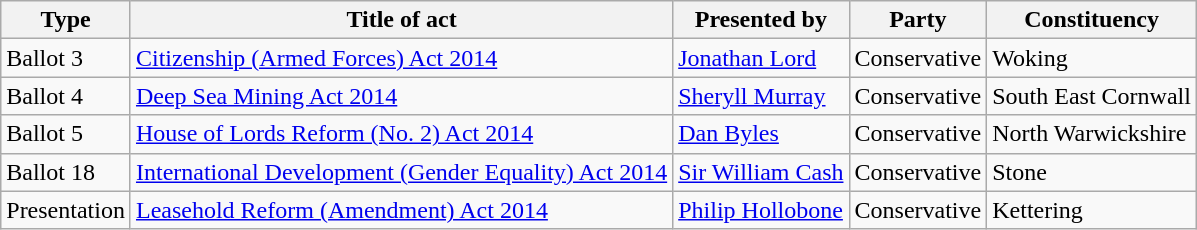<table class="wikitable">
<tr>
<th>Type</th>
<th>Title of act</th>
<th>Presented by</th>
<th>Party</th>
<th>Constituency</th>
</tr>
<tr |->
<td>Ballot 3</td>
<td><a href='#'>Citizenship (Armed Forces) Act 2014</a></td>
<td><a href='#'>Jonathan Lord</a></td>
<td>Conservative</td>
<td>Woking</td>
</tr>
<tr>
<td>Ballot 4</td>
<td><a href='#'>Deep Sea Mining Act 2014</a></td>
<td><a href='#'>Sheryll Murray</a></td>
<td>Conservative</td>
<td>South East Cornwall</td>
</tr>
<tr>
<td>Ballot 5</td>
<td><a href='#'>House of Lords Reform (No. 2) Act 2014</a></td>
<td><a href='#'>Dan Byles</a></td>
<td>Conservative</td>
<td>North Warwickshire</td>
</tr>
<tr>
<td>Ballot 18</td>
<td><a href='#'>International Development (Gender Equality) Act 2014</a></td>
<td><a href='#'>Sir William Cash</a></td>
<td>Conservative</td>
<td>Stone</td>
</tr>
<tr>
<td>Presentation</td>
<td><a href='#'>Leasehold Reform (Amendment) Act 2014</a></td>
<td><a href='#'>Philip Hollobone</a></td>
<td>Conservative</td>
<td>Kettering</td>
</tr>
</table>
